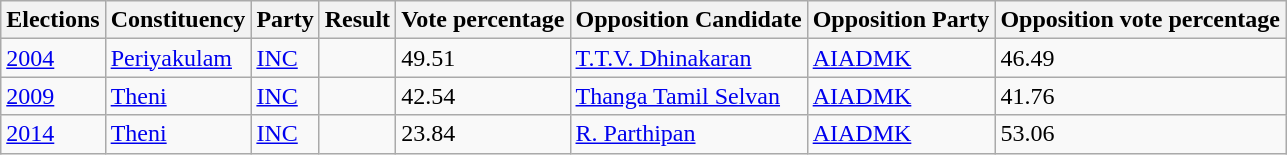<table class="wikitable sortable">
<tr>
<th>Elections</th>
<th>Constituency</th>
<th>Party</th>
<th>Result</th>
<th>Vote percentage</th>
<th>Opposition Candidate</th>
<th>Opposition Party</th>
<th>Opposition vote percentage</th>
</tr>
<tr>
<td><a href='#'>2004</a></td>
<td><a href='#'>Periyakulam</a></td>
<td><a href='#'>INC</a></td>
<td></td>
<td>49.51</td>
<td><a href='#'>T.T.V. Dhinakaran</a></td>
<td><a href='#'>AIADMK</a></td>
<td>46.49</td>
</tr>
<tr>
<td><a href='#'>2009</a></td>
<td><a href='#'>Theni</a></td>
<td><a href='#'>INC</a></td>
<td></td>
<td>42.54</td>
<td><a href='#'>Thanga Tamil Selvan</a></td>
<td><a href='#'>AIADMK</a></td>
<td>41.76</td>
</tr>
<tr>
<td><a href='#'>2014</a></td>
<td><a href='#'>Theni</a></td>
<td><a href='#'>INC</a></td>
<td></td>
<td>23.84</td>
<td><a href='#'>R. Parthipan</a></td>
<td><a href='#'>AIADMK</a></td>
<td>53.06</td>
</tr>
</table>
